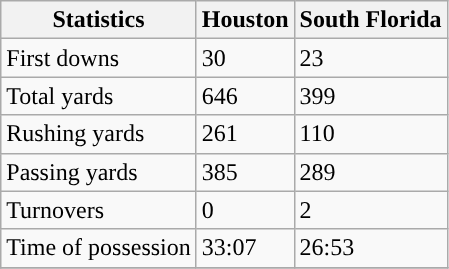<table class="wikitable">
<tr>
<th>Statistics</th>
<th>Houston</th>
<th>South Florida</th>
</tr>
<tr>
<td>First downs</td>
<td>30</td>
<td>23</td>
</tr>
<tr>
<td>Total yards</td>
<td>646</td>
<td>399</td>
</tr>
<tr>
<td>Rushing yards</td>
<td>261</td>
<td>110</td>
</tr>
<tr>
<td>Passing yards</td>
<td>385</td>
<td>289</td>
</tr>
<tr>
<td>Turnovers</td>
<td>0</td>
<td>2</td>
</tr>
<tr>
<td>Time of possession</td>
<td>33:07</td>
<td>26:53</td>
</tr>
<tr>
</tr>
</table>
